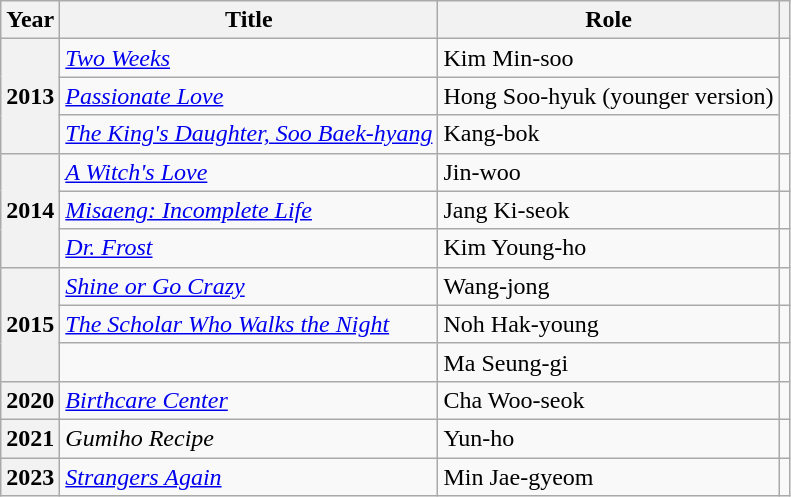<table class="wikitable plainrowheaders sortable">
<tr>
<th scope="col">Year</th>
<th scope="col">Title</th>
<th scope="col">Role</th>
<th scope="col" class="unsortable"></th>
</tr>
<tr>
<th scope="row" rowspan="3">2013</th>
<td><em><a href='#'>Two Weeks</a></em></td>
<td>Kim Min-soo</td>
<td rowspan="3" style="text-align:center"></td>
</tr>
<tr>
<td><em><a href='#'>Passionate Love</a></em></td>
<td>Hong Soo-hyuk (younger version)</td>
</tr>
<tr>
<td><em><a href='#'>The King's Daughter, Soo Baek-hyang</a></em></td>
<td>Kang-bok</td>
</tr>
<tr>
<th scope="row" rowspan="3">2014</th>
<td><em><a href='#'>A Witch's Love</a></em></td>
<td>Jin-woo</td>
<td style="text-align:center"></td>
</tr>
<tr>
<td><em><a href='#'>Misaeng: Incomplete Life</a></em></td>
<td>Jang Ki-seok</td>
<td style="text-align:center"></td>
</tr>
<tr>
<td><em><a href='#'>Dr. Frost</a></em></td>
<td>Kim Young-ho</td>
<td style="text-align:center"></td>
</tr>
<tr>
<th scope="row" rowspan="3">2015</th>
<td><em><a href='#'>Shine or Go Crazy</a></em></td>
<td>Wang-jong</td>
<td style="text-align:center"></td>
</tr>
<tr>
<td><em><a href='#'>The Scholar Who Walks the Night</a></em></td>
<td>Noh Hak-young</td>
<td style="text-align:center"></td>
</tr>
<tr>
<td><em></em></td>
<td>Ma Seung-gi</td>
<td style="text-align:center"></td>
</tr>
<tr>
<th scope="row">2020</th>
<td><em><a href='#'>Birthcare Center</a></em></td>
<td>Cha Woo-seok</td>
<td style="text-align:center"></td>
</tr>
<tr>
<th scope="row">2021</th>
<td><em>Gumiho Recipe</em></td>
<td>Yun-ho</td>
<td style="text-align:center"></td>
</tr>
<tr>
<th scope="row">2023</th>
<td><em><a href='#'>Strangers Again</a></em></td>
<td>Min Jae-gyeom</td>
<td style="text-align:center"></td>
</tr>
</table>
